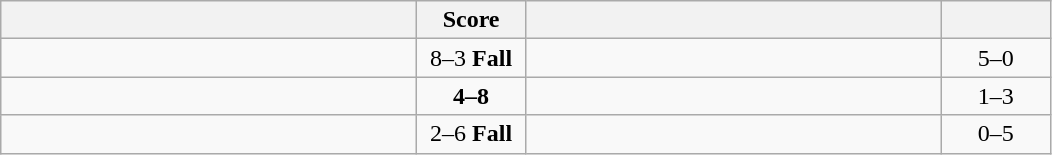<table class="wikitable" style="text-align: center; ">
<tr>
<th align="right" width="270"></th>
<th width="65">Score</th>
<th align="left" width="270"></th>
<th width="65"></th>
</tr>
<tr>
<td align="left"><strong></strong></td>
<td>8–3 <strong>Fall</strong></td>
<td align="left"></td>
<td>5–0 <strong></strong></td>
</tr>
<tr>
<td align="left"></td>
<td><strong>4–8</strong></td>
<td align="left"><strong></strong></td>
<td>1–3 <strong></strong></td>
</tr>
<tr>
<td align="left"></td>
<td>2–6 <strong>Fall</strong></td>
<td align="left"><strong></strong></td>
<td>0–5 <strong></strong></td>
</tr>
</table>
